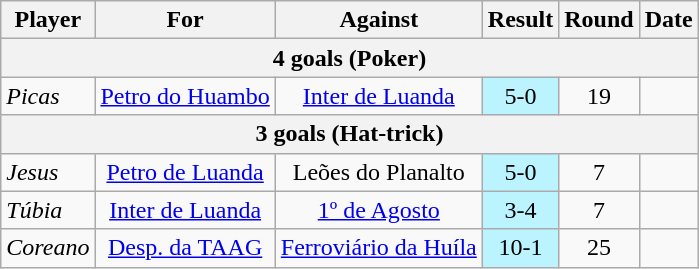<table class="wikitable" style="text-align:center">
<tr>
<th>Player</th>
<th>For</th>
<th>Against</th>
<th>Result</th>
<th>Round</th>
<th>Date</th>
</tr>
<tr>
<th colspan=6>4 goals (Poker)</th>
</tr>
<tr>
<td align="left"> <em>Picas</em></td>
<td><a href='#'>Petro do Huambo</a></td>
<td><a href='#'>Inter de Luanda</a></td>
<td style="background:#bbf3ff;">5-0</td>
<td>19</td>
<td></td>
</tr>
<tr>
<th colspan=6>3 goals (Hat-trick)</th>
</tr>
<tr>
<td align="left"> <em>Jesus</em></td>
<td><a href='#'>Petro de Luanda</a></td>
<td>Leões do Planalto</td>
<td style="background:#bbf3ff;">5-0</td>
<td>7</td>
<td></td>
</tr>
<tr>
<td align="left"> <em>Túbia</em></td>
<td><a href='#'>Inter de Luanda</a></td>
<td><a href='#'>1º de Agosto</a></td>
<td style="background:#bbf3ff;">3-4</td>
<td>7</td>
<td></td>
</tr>
<tr>
<td align="left"> <em>Coreano</em></td>
<td><a href='#'>Desp. da TAAG</a></td>
<td><a href='#'>Ferroviário da Huíla</a></td>
<td style="background:#bbf3ff;">10-1</td>
<td>25</td>
<td></td>
</tr>
</table>
